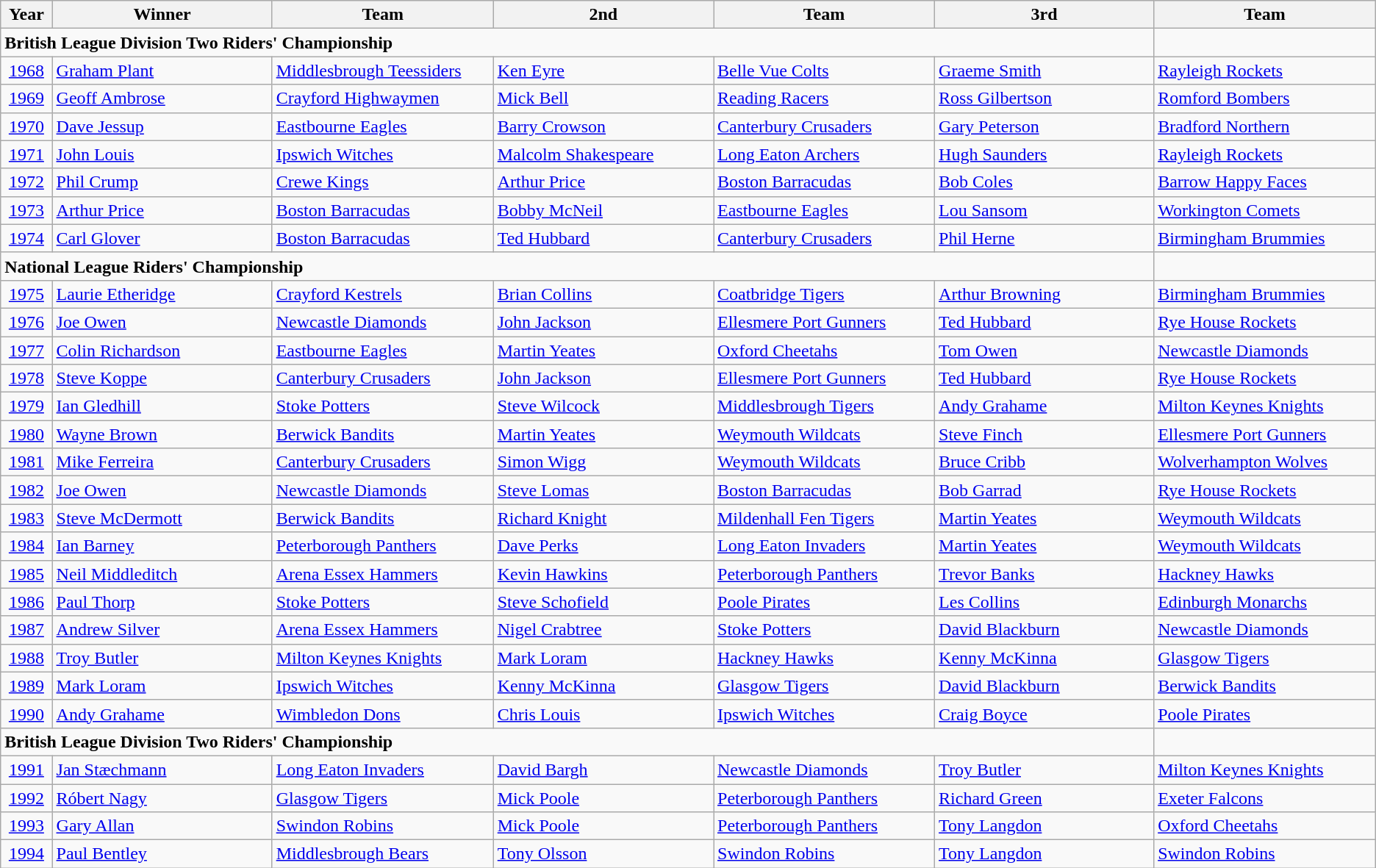<table class="wikitable">
<tr>
<th width=40px >Year</th>
<th width=200px >Winner</th>
<th width=200px >Team</th>
<th width=200px >2nd</th>
<th width=200px >Team</th>
<th width=200px >3rd</th>
<th width=200px >Team</th>
</tr>
<tr>
<td colspan="6"><strong>British League Division Two Riders' Championship</strong></td>
</tr>
<tr>
<td align=center><a href='#'>1968</a></td>
<td><a href='#'>Graham Plant</a></td>
<td><a href='#'>Middlesbrough Teessiders</a></td>
<td><a href='#'>Ken Eyre</a></td>
<td><a href='#'>Belle Vue Colts</a></td>
<td><a href='#'>Graeme Smith</a></td>
<td><a href='#'>Rayleigh Rockets</a></td>
</tr>
<tr>
<td align=center><a href='#'>1969</a></td>
<td><a href='#'>Geoff Ambrose</a></td>
<td><a href='#'>Crayford Highwaymen</a></td>
<td><a href='#'>Mick Bell</a></td>
<td><a href='#'>Reading Racers</a></td>
<td><a href='#'>Ross Gilbertson</a></td>
<td><a href='#'>Romford Bombers</a></td>
</tr>
<tr>
<td align=center><a href='#'>1970</a></td>
<td><a href='#'>Dave Jessup</a></td>
<td><a href='#'>Eastbourne Eagles</a></td>
<td><a href='#'>Barry Crowson</a></td>
<td><a href='#'>Canterbury Crusaders</a></td>
<td><a href='#'>Gary Peterson</a></td>
<td><a href='#'>Bradford Northern</a></td>
</tr>
<tr>
<td align=center><a href='#'>1971</a></td>
<td><a href='#'>John Louis</a></td>
<td><a href='#'>Ipswich Witches</a></td>
<td><a href='#'>Malcolm Shakespeare</a></td>
<td><a href='#'>Long Eaton Archers</a></td>
<td><a href='#'>Hugh Saunders</a></td>
<td><a href='#'>Rayleigh Rockets</a></td>
</tr>
<tr>
<td align=center><a href='#'>1972</a></td>
<td><a href='#'>Phil Crump</a></td>
<td><a href='#'>Crewe Kings</a></td>
<td><a href='#'>Arthur Price</a></td>
<td><a href='#'>Boston Barracudas</a></td>
<td><a href='#'>Bob Coles</a></td>
<td><a href='#'>Barrow Happy Faces</a></td>
</tr>
<tr>
<td align=center><a href='#'>1973</a></td>
<td><a href='#'>Arthur Price</a></td>
<td><a href='#'>Boston Barracudas</a></td>
<td><a href='#'>Bobby McNeil</a></td>
<td><a href='#'>Eastbourne Eagles</a></td>
<td><a href='#'>Lou Sansom</a></td>
<td><a href='#'>Workington Comets</a></td>
</tr>
<tr>
<td align=center><a href='#'>1974</a></td>
<td><a href='#'>Carl Glover</a></td>
<td><a href='#'>Boston Barracudas</a></td>
<td><a href='#'>Ted Hubbard</a></td>
<td><a href='#'>Canterbury Crusaders</a></td>
<td><a href='#'>Phil Herne</a></td>
<td><a href='#'>Birmingham Brummies</a></td>
</tr>
<tr>
<td colspan="6"><strong>National League Riders' Championship</strong></td>
</tr>
<tr>
<td align=center><a href='#'>1975</a></td>
<td><a href='#'>Laurie Etheridge</a></td>
<td><a href='#'>Crayford Kestrels</a></td>
<td><a href='#'>Brian Collins</a></td>
<td><a href='#'>Coatbridge Tigers</a></td>
<td><a href='#'>Arthur Browning</a></td>
<td><a href='#'>Birmingham Brummies</a></td>
</tr>
<tr>
<td align=center><a href='#'>1976</a></td>
<td><a href='#'>Joe Owen</a></td>
<td><a href='#'>Newcastle Diamonds</a></td>
<td><a href='#'>John Jackson</a></td>
<td><a href='#'>Ellesmere Port Gunners</a></td>
<td><a href='#'>Ted Hubbard</a></td>
<td><a href='#'>Rye House Rockets</a></td>
</tr>
<tr>
<td align=center><a href='#'>1977</a></td>
<td><a href='#'>Colin Richardson</a></td>
<td><a href='#'>Eastbourne Eagles</a></td>
<td><a href='#'>Martin Yeates</a></td>
<td><a href='#'>Oxford Cheetahs</a></td>
<td><a href='#'>Tom Owen</a></td>
<td><a href='#'>Newcastle Diamonds</a></td>
</tr>
<tr>
<td align=center><a href='#'>1978</a></td>
<td><a href='#'>Steve Koppe</a></td>
<td><a href='#'>Canterbury Crusaders</a></td>
<td><a href='#'>John Jackson</a></td>
<td><a href='#'>Ellesmere Port Gunners</a></td>
<td><a href='#'>Ted Hubbard</a></td>
<td><a href='#'>Rye House Rockets</a></td>
</tr>
<tr>
<td align=center><a href='#'>1979</a></td>
<td><a href='#'>Ian Gledhill</a></td>
<td><a href='#'>Stoke Potters</a></td>
<td><a href='#'>Steve Wilcock</a></td>
<td><a href='#'>Middlesbrough Tigers</a></td>
<td><a href='#'>Andy Grahame</a></td>
<td><a href='#'>Milton Keynes Knights</a></td>
</tr>
<tr>
<td align=center><a href='#'>1980</a></td>
<td><a href='#'>Wayne Brown</a></td>
<td><a href='#'>Berwick Bandits</a></td>
<td><a href='#'>Martin Yeates</a></td>
<td><a href='#'>Weymouth Wildcats</a></td>
<td><a href='#'>Steve Finch</a></td>
<td><a href='#'>Ellesmere Port Gunners</a></td>
</tr>
<tr>
<td align=center><a href='#'>1981</a></td>
<td><a href='#'>Mike Ferreira</a></td>
<td><a href='#'>Canterbury Crusaders</a></td>
<td><a href='#'>Simon Wigg</a></td>
<td><a href='#'>Weymouth Wildcats</a></td>
<td><a href='#'>Bruce Cribb</a></td>
<td><a href='#'>Wolverhampton Wolves</a></td>
</tr>
<tr>
<td align=center><a href='#'>1982</a></td>
<td><a href='#'>Joe Owen</a></td>
<td><a href='#'>Newcastle Diamonds</a></td>
<td><a href='#'>Steve Lomas</a></td>
<td><a href='#'>Boston Barracudas</a></td>
<td><a href='#'>Bob Garrad</a></td>
<td><a href='#'>Rye House Rockets</a></td>
</tr>
<tr>
<td align=center><a href='#'>1983</a></td>
<td><a href='#'>Steve McDermott</a></td>
<td><a href='#'>Berwick Bandits</a></td>
<td><a href='#'>Richard Knight</a></td>
<td><a href='#'>Mildenhall Fen Tigers</a></td>
<td><a href='#'>Martin Yeates</a></td>
<td><a href='#'>Weymouth Wildcats</a></td>
</tr>
<tr>
<td align=center><a href='#'>1984</a></td>
<td><a href='#'>Ian Barney</a></td>
<td><a href='#'>Peterborough Panthers</a></td>
<td><a href='#'>Dave Perks</a></td>
<td><a href='#'>Long Eaton Invaders</a></td>
<td><a href='#'>Martin Yeates</a></td>
<td><a href='#'>Weymouth Wildcats</a></td>
</tr>
<tr>
<td align=center><a href='#'>1985</a></td>
<td><a href='#'>Neil Middleditch</a></td>
<td><a href='#'>Arena Essex Hammers</a></td>
<td><a href='#'>Kevin Hawkins</a></td>
<td><a href='#'>Peterborough Panthers</a></td>
<td><a href='#'>Trevor Banks</a></td>
<td><a href='#'>Hackney Hawks</a></td>
</tr>
<tr>
<td align=center><a href='#'>1986</a></td>
<td><a href='#'>Paul Thorp</a></td>
<td><a href='#'>Stoke Potters</a></td>
<td><a href='#'>Steve Schofield</a></td>
<td><a href='#'>Poole Pirates</a></td>
<td><a href='#'>Les Collins</a></td>
<td><a href='#'>Edinburgh Monarchs</a></td>
</tr>
<tr>
<td align=center><a href='#'>1987</a></td>
<td><a href='#'>Andrew Silver</a></td>
<td><a href='#'>Arena Essex Hammers</a></td>
<td><a href='#'>Nigel Crabtree</a></td>
<td><a href='#'>Stoke Potters</a></td>
<td><a href='#'>David Blackburn</a></td>
<td><a href='#'>Newcastle Diamonds</a></td>
</tr>
<tr>
<td align=center><a href='#'>1988</a></td>
<td><a href='#'>Troy Butler</a></td>
<td><a href='#'>Milton Keynes Knights</a></td>
<td><a href='#'>Mark Loram</a></td>
<td><a href='#'>Hackney Hawks</a></td>
<td><a href='#'>Kenny McKinna</a></td>
<td><a href='#'>Glasgow Tigers</a></td>
</tr>
<tr>
<td align=center><a href='#'>1989</a></td>
<td><a href='#'>Mark Loram</a></td>
<td><a href='#'>Ipswich Witches</a></td>
<td><a href='#'>Kenny McKinna</a></td>
<td><a href='#'>Glasgow Tigers</a></td>
<td><a href='#'>David Blackburn</a></td>
<td><a href='#'>Berwick Bandits</a></td>
</tr>
<tr>
<td align=center><a href='#'>1990</a></td>
<td><a href='#'>Andy Grahame</a></td>
<td><a href='#'>Wimbledon Dons</a></td>
<td><a href='#'>Chris Louis</a></td>
<td><a href='#'>Ipswich Witches</a></td>
<td><a href='#'>Craig Boyce</a></td>
<td><a href='#'>Poole Pirates</a></td>
</tr>
<tr>
<td colspan="6"><strong>British League Division Two Riders' Championship</strong></td>
</tr>
<tr>
<td align=center><a href='#'>1991</a></td>
<td><a href='#'>Jan Stæchmann</a></td>
<td><a href='#'>Long Eaton Invaders</a></td>
<td><a href='#'>David Bargh</a></td>
<td><a href='#'>Newcastle Diamonds</a></td>
<td><a href='#'>Troy Butler</a></td>
<td><a href='#'>Milton Keynes Knights</a></td>
</tr>
<tr>
<td align=center><a href='#'>1992</a></td>
<td><a href='#'>Róbert Nagy</a></td>
<td><a href='#'>Glasgow Tigers</a></td>
<td><a href='#'>Mick Poole</a></td>
<td><a href='#'>Peterborough Panthers</a></td>
<td><a href='#'>Richard Green</a></td>
<td><a href='#'>Exeter Falcons</a></td>
</tr>
<tr>
<td align=center><a href='#'>1993</a></td>
<td><a href='#'>Gary Allan</a></td>
<td><a href='#'>Swindon Robins</a></td>
<td><a href='#'>Mick Poole</a></td>
<td><a href='#'>Peterborough Panthers</a></td>
<td><a href='#'>Tony Langdon</a></td>
<td><a href='#'>Oxford Cheetahs</a></td>
</tr>
<tr>
<td align=center><a href='#'>1994</a></td>
<td><a href='#'>Paul Bentley</a></td>
<td><a href='#'>Middlesbrough Bears</a></td>
<td><a href='#'>Tony Olsson</a></td>
<td><a href='#'>Swindon Robins</a></td>
<td><a href='#'>Tony Langdon</a></td>
<td><a href='#'>Swindon Robins</a></td>
</tr>
</table>
